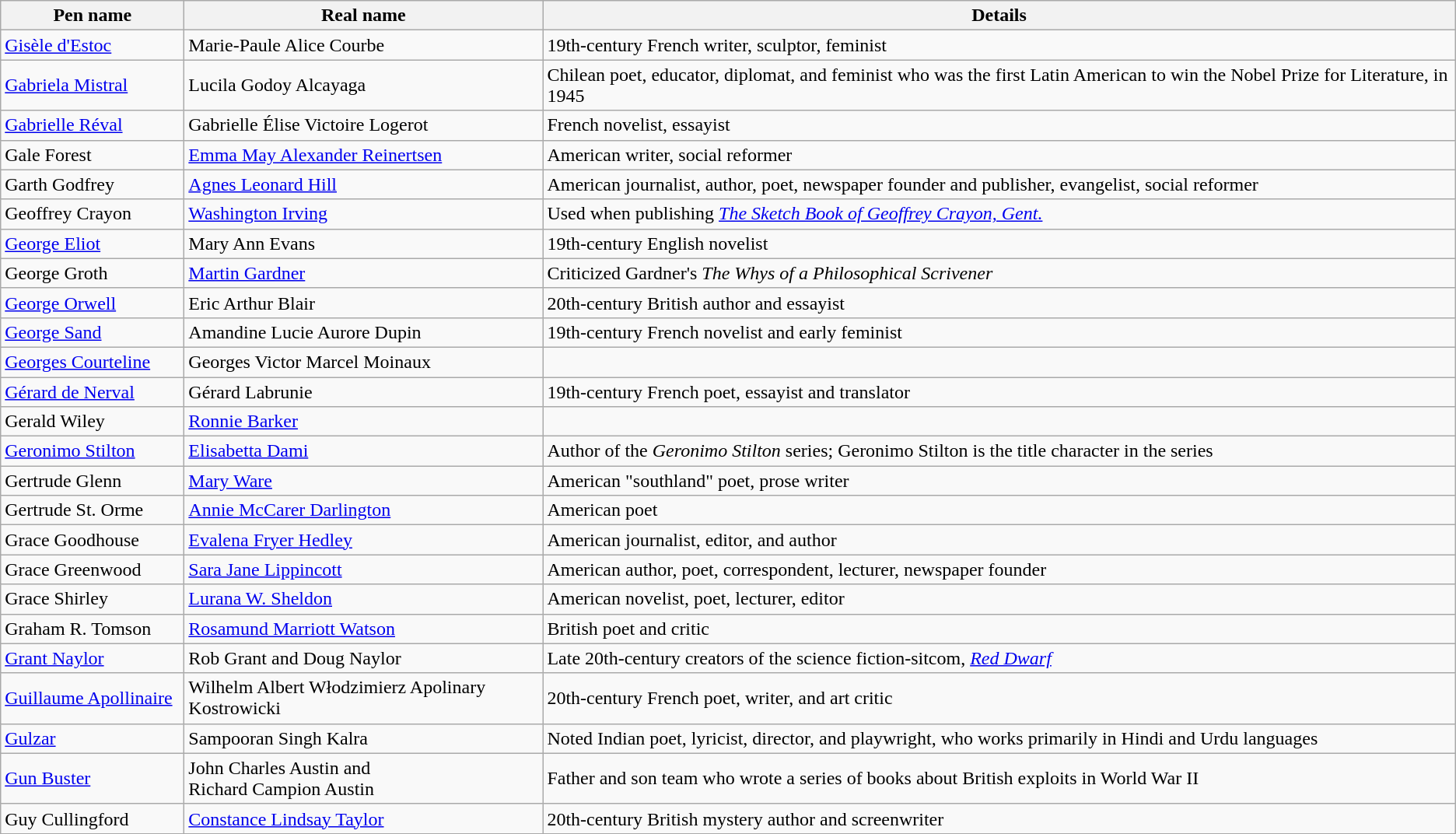<table class="wikitable sortable">
<tr>
<th style="width:150px;">Pen name</th>
<th style="width:300px;">Real name</th>
<th class=unsortable>Details</th>
</tr>
<tr>
<td><a href='#'>Gisèle d'Estoc</a></td>
<td>Marie-Paule Alice Courbe</td>
<td>19th-century French writer, sculptor, feminist</td>
</tr>
<tr>
<td><a href='#'>Gabriela Mistral</a></td>
<td>Lucila Godoy Alcayaga</td>
<td>Chilean poet, educator, diplomat, and feminist who was the first Latin American to win the Nobel Prize for Literature, in 1945</td>
</tr>
<tr>
<td><a href='#'>Gabrielle Réval</a></td>
<td>Gabrielle Élise Victoire Logerot</td>
<td>French novelist, essayist</td>
</tr>
<tr>
<td>Gale Forest</td>
<td><a href='#'>Emma May Alexander Reinertsen</a></td>
<td>American writer, social reformer</td>
</tr>
<tr>
<td>Garth Godfrey</td>
<td><a href='#'>Agnes Leonard Hill</a></td>
<td>American journalist, author, poet, newspaper founder and publisher, evangelist, social reformer</td>
</tr>
<tr>
<td>Geoffrey Crayon</td>
<td><a href='#'>Washington Irving</a></td>
<td>Used when publishing <em><a href='#'>The Sketch Book of Geoffrey Crayon, Gent.</a></em></td>
</tr>
<tr>
<td><a href='#'>George Eliot</a></td>
<td>Mary Ann Evans</td>
<td>19th-century English novelist</td>
</tr>
<tr>
<td>George Groth</td>
<td><a href='#'>Martin Gardner</a></td>
<td>Criticized Gardner's <em>The Whys of a Philosophical Scrivener</em></td>
</tr>
<tr>
<td><a href='#'>George Orwell</a></td>
<td>Eric Arthur Blair</td>
<td>20th-century British author and essayist</td>
</tr>
<tr>
<td><a href='#'>George Sand</a></td>
<td>Amandine Lucie Aurore Dupin</td>
<td>19th-century French novelist and early feminist</td>
</tr>
<tr>
<td><a href='#'>Georges Courteline</a></td>
<td>Georges Victor Marcel Moinaux</td>
<td></td>
</tr>
<tr>
<td><a href='#'>Gérard de Nerval</a></td>
<td>Gérard Labrunie</td>
<td>19th-century French poet, essayist and translator</td>
</tr>
<tr>
<td>Gerald Wiley</td>
<td><a href='#'>Ronnie Barker</a></td>
<td></td>
</tr>
<tr>
<td><a href='#'>Geronimo Stilton</a></td>
<td><a href='#'>Elisabetta Dami</a></td>
<td>Author of the <em>Geronimo Stilton</em> series; Geronimo Stilton is the title character in the series</td>
</tr>
<tr>
<td>Gertrude Glenn</td>
<td><a href='#'>Mary Ware</a></td>
<td>American "southland" poet, prose writer</td>
</tr>
<tr>
<td>Gertrude St. Orme</td>
<td><a href='#'>Annie McCarer Darlington</a></td>
<td>American poet</td>
</tr>
<tr>
<td>Grace Goodhouse</td>
<td><a href='#'>Evalena Fryer Hedley</a></td>
<td>American journalist, editor, and author</td>
</tr>
<tr>
<td>Grace Greenwood</td>
<td><a href='#'>Sara Jane Lippincott</a></td>
<td>American author, poet, correspondent, lecturer, newspaper founder</td>
</tr>
<tr>
<td>Grace Shirley</td>
<td><a href='#'>Lurana W. Sheldon</a></td>
<td>American novelist, poet, lecturer, editor</td>
</tr>
<tr>
<td>Graham R. Tomson</td>
<td><a href='#'>Rosamund Marriott Watson</a></td>
<td>British poet and critic</td>
</tr>
<tr>
<td><a href='#'>Grant Naylor</a></td>
<td>Rob Grant and Doug Naylor</td>
<td>Late 20th-century creators of the science fiction-sitcom, <em><a href='#'>Red Dwarf</a></em></td>
</tr>
<tr>
<td><a href='#'>Guillaume Apollinaire</a></td>
<td>Wilhelm Albert Włodzimierz Apolinary Kostrowicki</td>
<td>20th-century French poet, writer, and art critic</td>
</tr>
<tr>
<td><a href='#'>Gulzar</a></td>
<td>Sampooran Singh Kalra</td>
<td>Noted Indian poet, lyricist, director, and playwright, who works primarily in Hindi and Urdu languages</td>
</tr>
<tr>
<td><a href='#'>Gun Buster</a></td>
<td>John Charles Austin and <br> Richard Campion Austin</td>
<td>Father and son team who wrote a series of books about British exploits in World War II</td>
</tr>
<tr>
<td>Guy Cullingford</td>
<td><a href='#'>Constance Lindsay Taylor</a></td>
<td>20th-century British mystery author and screenwriter</td>
</tr>
</table>
